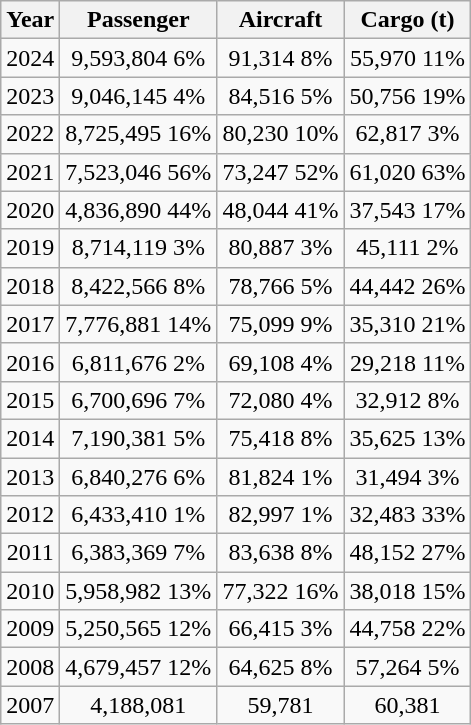<table class="wikitable">
<tr>
<th>Year</th>
<th style="text-align:center;">Passenger</th>
<th>Aircraft</th>
<th>Cargo (t)</th>
</tr>
<tr style="text-align:center;">
<td>2024</td>
<td style="text-align:center;">9,593,804  6%</td>
<td>91,314  8%</td>
<td>55,970  11%</td>
</tr>
<tr style="text-align:center;">
<td>2023</td>
<td style="text-align:center;">9,046,145  4%</td>
<td>84,516  5%</td>
<td>50,756  19%</td>
</tr>
<tr style="text-align:center;">
<td>2022</td>
<td style="text-align:center;">8,725,495  16%</td>
<td>80,230  10%</td>
<td>62,817  3%</td>
</tr>
<tr style="text-align:center;">
<td>2021</td>
<td style="text-align:center;">7,523,046  56%</td>
<td>73,247  52%</td>
<td>61,020  63%</td>
</tr>
<tr style="text-align:center;">
<td>2020</td>
<td style="text-align:center;">4,836,890  44%</td>
<td>48,044  41%</td>
<td>37,543  17%</td>
</tr>
<tr style="text-align:center;">
<td>2019</td>
<td style="text-align:center;">8,714,119  3%</td>
<td>80,887  3%</td>
<td>45,111  2%</td>
</tr>
<tr style="text-align:center;">
<td>2018</td>
<td style="text-align:center;">8,422,566  8%</td>
<td>78,766  5%</td>
<td>44,442  26%</td>
</tr>
<tr style="text-align:center;">
<td>2017</td>
<td style="text-align:center;">7,776,881  14%</td>
<td>75,099  9%</td>
<td>35,310  21%</td>
</tr>
<tr style="text-align:center;">
<td>2016</td>
<td style="text-align:center;">6,811,676  2%</td>
<td>69,108  4%</td>
<td>29,218  11%</td>
</tr>
<tr style="text-align:center;">
<td>2015</td>
<td style="text-align:center;">6,700,696  7%</td>
<td>72,080  4%</td>
<td>32,912  8%</td>
</tr>
<tr style="text-align:center;">
<td>2014</td>
<td style="text-align:center;">7,190,381  5%</td>
<td>75,418  8%</td>
<td>35,625  13%</td>
</tr>
<tr style="text-align:center;">
<td>2013</td>
<td style="text-align:center;">6,840,276  6%</td>
<td>81,824  1%</td>
<td>31,494  3%</td>
</tr>
<tr style="text-align:center;">
<td>2012</td>
<td style="text-align:center;">6,433,410  1%</td>
<td>82,997  1%</td>
<td>32,483  33%</td>
</tr>
<tr style="text-align:center;">
<td>2011</td>
<td style="text-align:center;">6,383,369  7%</td>
<td>83,638  8%</td>
<td>48,152  27%</td>
</tr>
<tr style="text-align:center;">
<td>2010</td>
<td style="text-align:center;">5,958,982  13%</td>
<td>77,322  16%</td>
<td>38,018  15%</td>
</tr>
<tr style="text-align:center;">
<td>2009</td>
<td style="text-align:center;">5,250,565  12%</td>
<td>66,415  3%</td>
<td>44,758  22%</td>
</tr>
<tr style="text-align:center;">
<td>2008</td>
<td style="text-align:center;">4,679,457  12%</td>
<td>64,625  8%</td>
<td>57,264  5%</td>
</tr>
<tr style="text-align:center;">
<td>2007</td>
<td style="text-align:center;">4,188,081</td>
<td>59,781</td>
<td>60,381</td>
</tr>
</table>
